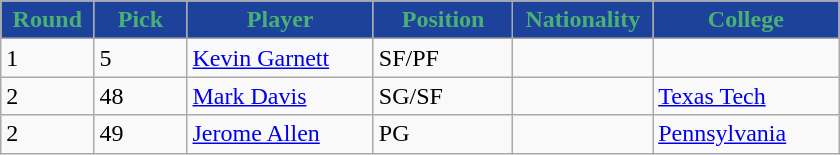<table class="wikitable sortable" border="1">
<tr>
<th style="background:#1C429C; color:#4AB073" width="10%">Round</th>
<th style="background:#1C429C; color:#4AB073" width="10%">Pick</th>
<th style="background:#1C429C; color:#4AB073" width="20%">Player</th>
<th style="background:#1C429C; color:#4AB073" width="15%">Position</th>
<th style="background:#1C429C; color:#4AB073" width="15%">Nationality</th>
<th style="background:#1C429C; color:#4AB073" width="20%">College</th>
</tr>
<tr>
<td>1</td>
<td>5</td>
<td><a href='#'>Kevin Garnett</a></td>
<td>SF/PF</td>
<td></td>
<td></td>
</tr>
<tr>
<td>2</td>
<td>48</td>
<td><a href='#'>Mark Davis</a></td>
<td>SG/SF</td>
<td></td>
<td><a href='#'>Texas Tech</a></td>
</tr>
<tr>
<td>2</td>
<td>49</td>
<td><a href='#'>Jerome Allen</a></td>
<td>PG</td>
<td></td>
<td><a href='#'>Pennsylvania</a></td>
</tr>
</table>
